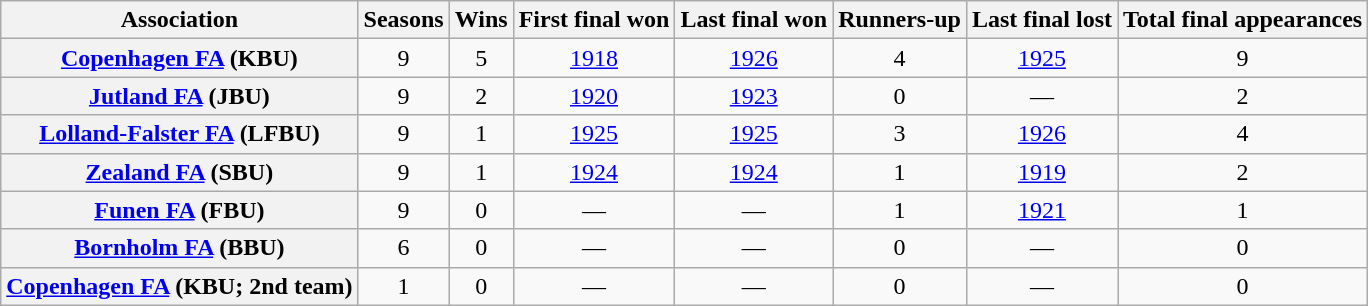<table class="wikitable sortable plainrowheaders" style="text-align:center">
<tr>
<th scope="col">Association</th>
<th scope="col">Seasons</th>
<th scope="col">Wins</th>
<th scope="col">First final won</th>
<th scope="col">Last final won</th>
<th scope="col">Runners-up</th>
<th scope="col">Last final lost</th>
<th>Total final appearances</th>
</tr>
<tr>
<th scope="row"><a href='#'>Copenhagen FA</a> (KBU)</th>
<td>9</td>
<td>5</td>
<td><a href='#'>1918</a></td>
<td><a href='#'>1926</a></td>
<td>4</td>
<td><a href='#'>1925</a></td>
<td>9</td>
</tr>
<tr>
<th scope="row"><a href='#'>Jutland FA</a> (JBU)</th>
<td>9</td>
<td>2</td>
<td><a href='#'>1920</a></td>
<td><a href='#'>1923</a></td>
<td>0</td>
<td>—</td>
<td>2</td>
</tr>
<tr>
<th scope="row"><a href='#'>Lolland-Falster FA</a> (LFBU)</th>
<td>9</td>
<td>1</td>
<td><a href='#'>1925</a></td>
<td><a href='#'>1925</a></td>
<td>3</td>
<td><a href='#'>1926</a></td>
<td>4</td>
</tr>
<tr>
<th scope="row"><a href='#'>Zealand FA</a> (SBU)</th>
<td>9</td>
<td>1</td>
<td><a href='#'>1924</a></td>
<td><a href='#'>1924</a></td>
<td>1</td>
<td><a href='#'>1919</a></td>
<td>2</td>
</tr>
<tr>
<th scope="row"><a href='#'>Funen FA</a> (FBU)</th>
<td>9</td>
<td>0</td>
<td>—</td>
<td>—</td>
<td>1</td>
<td><a href='#'>1921</a></td>
<td>1</td>
</tr>
<tr>
<th scope="row"><a href='#'>Bornholm FA</a> (BBU)</th>
<td>6</td>
<td>0</td>
<td>—</td>
<td>—</td>
<td>0</td>
<td>—</td>
<td>0</td>
</tr>
<tr>
<th scope="row"><a href='#'>Copenhagen FA</a> (KBU; 2nd team)</th>
<td>1</td>
<td>0</td>
<td>—</td>
<td>—</td>
<td>0</td>
<td>—</td>
<td>0</td>
</tr>
</table>
